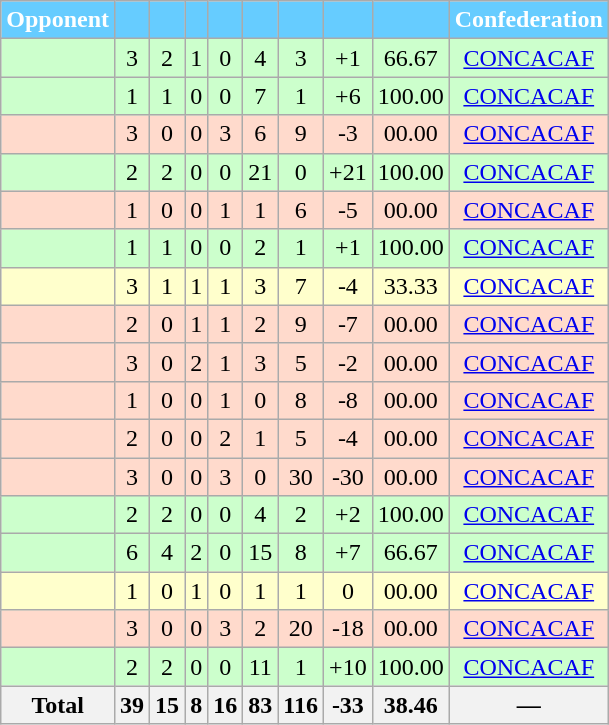<table class="wikitable sortable" style="text-align:center;">
<tr style="color:white">
<th style="background-color:#66CCFF;color:white">Opponent</th>
<th style="background-color:#66CCFF;"></th>
<th style="background-color:#66CCFF;"></th>
<th style="background-color:#66CCFF;"></th>
<th style="background-color:#66CCFF;"></th>
<th style="background-color:#66CCFF;"></th>
<th style="background-color:#66CCFF;"></th>
<th style="background-color:#66CCFF;"></th>
<th style="background-color:#66CCFF;"></th>
<th style="background-color:#66CCFF;color:white">Confederation</th>
</tr>
<tr bgcolor=CCFFCC>
<td style="text-align:left;"></td>
<td>3</td>
<td>2</td>
<td>1</td>
<td>0</td>
<td>4</td>
<td>3</td>
<td>+1</td>
<td>66.67</td>
<td><a href='#'>CONCACAF</a></td>
</tr>
<tr bgcolor=CCFFCC>
<td style="text-align:left;"></td>
<td>1</td>
<td>1</td>
<td>0</td>
<td>0</td>
<td>7</td>
<td>1</td>
<td>+6</td>
<td>100.00</td>
<td><a href='#'>CONCACAF</a></td>
</tr>
<tr bgcolor=FFDACC>
<td style="text-align:left;"></td>
<td>3</td>
<td>0</td>
<td>0</td>
<td>3</td>
<td>6</td>
<td>9</td>
<td>-3</td>
<td>00.00</td>
<td><a href='#'>CONCACAF</a></td>
</tr>
<tr bgcolor=CCFFCC>
<td style="text-align:left;"></td>
<td>2</td>
<td>2</td>
<td>0</td>
<td>0</td>
<td>21</td>
<td>0</td>
<td>+21</td>
<td>100.00</td>
<td><a href='#'>CONCACAF</a></td>
</tr>
<tr bgcolor=FFDACC>
<td style="text-align:left;"></td>
<td>1</td>
<td>0</td>
<td>0</td>
<td>1</td>
<td>1</td>
<td>6</td>
<td>-5</td>
<td>00.00</td>
<td><a href='#'>CONCACAF</a></td>
</tr>
<tr bgcolor=CCFFCC>
<td style="text-align:left;"></td>
<td>1</td>
<td>1</td>
<td>0</td>
<td>0</td>
<td>2</td>
<td>1</td>
<td>+1</td>
<td>100.00</td>
<td><a href='#'>CONCACAF</a></td>
</tr>
<tr bgcolor=FFFFCC>
<td style="text-align:left;"></td>
<td>3</td>
<td>1</td>
<td>1</td>
<td>1</td>
<td>3</td>
<td>7</td>
<td>-4</td>
<td>33.33</td>
<td><a href='#'>CONCACAF</a></td>
</tr>
<tr bgcolor=FFDACC>
<td style="text-align:left;"></td>
<td>2</td>
<td>0</td>
<td>1</td>
<td>1</td>
<td>2</td>
<td>9</td>
<td>-7</td>
<td>00.00</td>
<td><a href='#'>CONCACAF</a></td>
</tr>
<tr bgcolor=FFDACC>
<td style="text-align:left;"></td>
<td>3</td>
<td>0</td>
<td>2</td>
<td>1</td>
<td>3</td>
<td>5</td>
<td>-2</td>
<td>00.00</td>
<td><a href='#'>CONCACAF</a></td>
</tr>
<tr bgcolor=FFDACC>
<td style="text-align:left;"></td>
<td>1</td>
<td>0</td>
<td>0</td>
<td>1</td>
<td>0</td>
<td>8</td>
<td>-8</td>
<td>00.00</td>
<td><a href='#'>CONCACAF</a></td>
</tr>
<tr bgcolor=FFDACC>
<td style="text-align:left;"></td>
<td>2</td>
<td>0</td>
<td>0</td>
<td>2</td>
<td>1</td>
<td>5</td>
<td>-4</td>
<td>00.00</td>
<td><a href='#'>CONCACAF</a></td>
</tr>
<tr bgcolor=FFDACC>
<td style="text-align:left;"></td>
<td>3</td>
<td>0</td>
<td>0</td>
<td>3</td>
<td>0</td>
<td>30</td>
<td>-30</td>
<td>00.00</td>
<td><a href='#'>CONCACAF</a></td>
</tr>
<tr bgcolor=CCFFCC>
<td style="text-align:left;"></td>
<td>2</td>
<td>2</td>
<td>0</td>
<td>0</td>
<td>4</td>
<td>2</td>
<td>+2</td>
<td>100.00</td>
<td><a href='#'>CONCACAF</a></td>
</tr>
<tr bgcolor=CCFFCC>
<td style="text-align:left;"></td>
<td>6</td>
<td>4</td>
<td>2</td>
<td>0</td>
<td>15</td>
<td>8</td>
<td>+7</td>
<td>66.67</td>
<td><a href='#'>CONCACAF</a></td>
</tr>
<tr bgcolor=FFFFCC>
<td style="text-align:left;"></td>
<td>1</td>
<td>0</td>
<td>1</td>
<td>0</td>
<td>1</td>
<td>1</td>
<td>0</td>
<td>00.00</td>
<td><a href='#'>CONCACAF</a></td>
</tr>
<tr bgcolor=FFDACC>
<td style="text-align:left;"></td>
<td>3</td>
<td>0</td>
<td>0</td>
<td>3</td>
<td>2</td>
<td>20</td>
<td>-18</td>
<td>00.00</td>
<td><a href='#'>CONCACAF</a></td>
</tr>
<tr bgcolor=CCFFCC>
<td style="text-align:left;"></td>
<td>2</td>
<td>2</td>
<td>0</td>
<td>0</td>
<td>11</td>
<td>1</td>
<td>+10</td>
<td>100.00</td>
<td><a href='#'>CONCACAF</a></td>
</tr>
<tr>
<th>Total</th>
<th>39</th>
<th>15</th>
<th>8</th>
<th>16</th>
<th>83</th>
<th>116</th>
<th>-33</th>
<th>38.46</th>
<th>—</th>
</tr>
</table>
